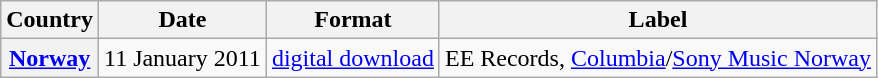<table class="wikitable plainrowheaders">
<tr>
<th scope="col">Country</th>
<th scope="col">Date</th>
<th scope="col">Format</th>
<th scope="col">Label</th>
</tr>
<tr>
<th scope="row"><a href='#'>Norway</a></th>
<td>11 January 2011</td>
<td><a href='#'>digital download</a></td>
<td>EE Records, <a href='#'>Columbia</a>/<a href='#'>Sony Music Norway</a></td>
</tr>
</table>
